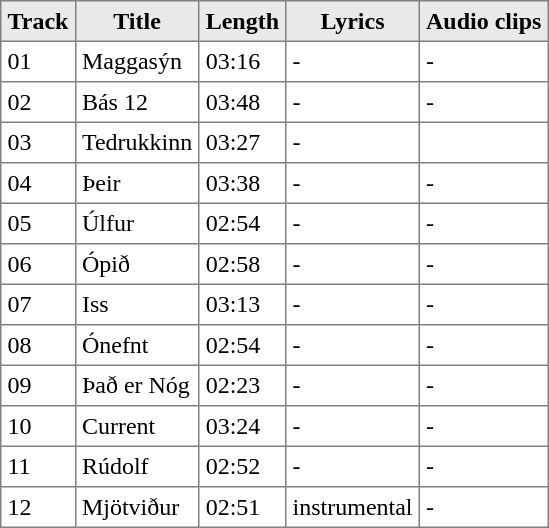<table class="toccolours" border="1" cellpadding="4" style="border-collapse:collapse">
<tr style="background-color:#e9e9e9" |>
<th>Track</th>
<th>Title</th>
<th>Length</th>
<th>Lyrics</th>
<th>Audio clips</th>
</tr>
<tr>
<td>01</td>
<td>Maggasýn</td>
<td>03:16</td>
<td>-</td>
<td>-</td>
</tr>
<tr>
<td>02</td>
<td>Bás 12</td>
<td>03:48</td>
<td>-</td>
<td>-</td>
</tr>
<tr>
<td>03</td>
<td>Tedrukkinn</td>
<td>03:27</td>
<td>-</td>
<td></td>
</tr>
<tr>
<td>04</td>
<td>Þeir</td>
<td>03:38</td>
<td>-</td>
<td>-</td>
</tr>
<tr>
<td>05</td>
<td>Úlfur</td>
<td>02:54</td>
<td>-</td>
<td>-</td>
</tr>
<tr>
<td>06</td>
<td>Ópið</td>
<td>02:58</td>
<td>-</td>
<td>-</td>
</tr>
<tr>
<td>07</td>
<td>Iss</td>
<td>03:13</td>
<td>-</td>
<td>-</td>
</tr>
<tr>
<td>08</td>
<td>Ónefnt</td>
<td>02:54</td>
<td>-</td>
<td>-</td>
</tr>
<tr>
<td>09</td>
<td>Það er Nóg</td>
<td>02:23</td>
<td>-</td>
<td>-</td>
</tr>
<tr>
<td>10</td>
<td>Current</td>
<td>03:24</td>
<td>-</td>
<td>-</td>
</tr>
<tr>
<td>11</td>
<td>Rúdolf</td>
<td>02:52</td>
<td>-</td>
<td>-</td>
</tr>
<tr>
<td>12</td>
<td>Mjötviður</td>
<td>02:51</td>
<td>instrumental</td>
<td>-</td>
</tr>
</table>
